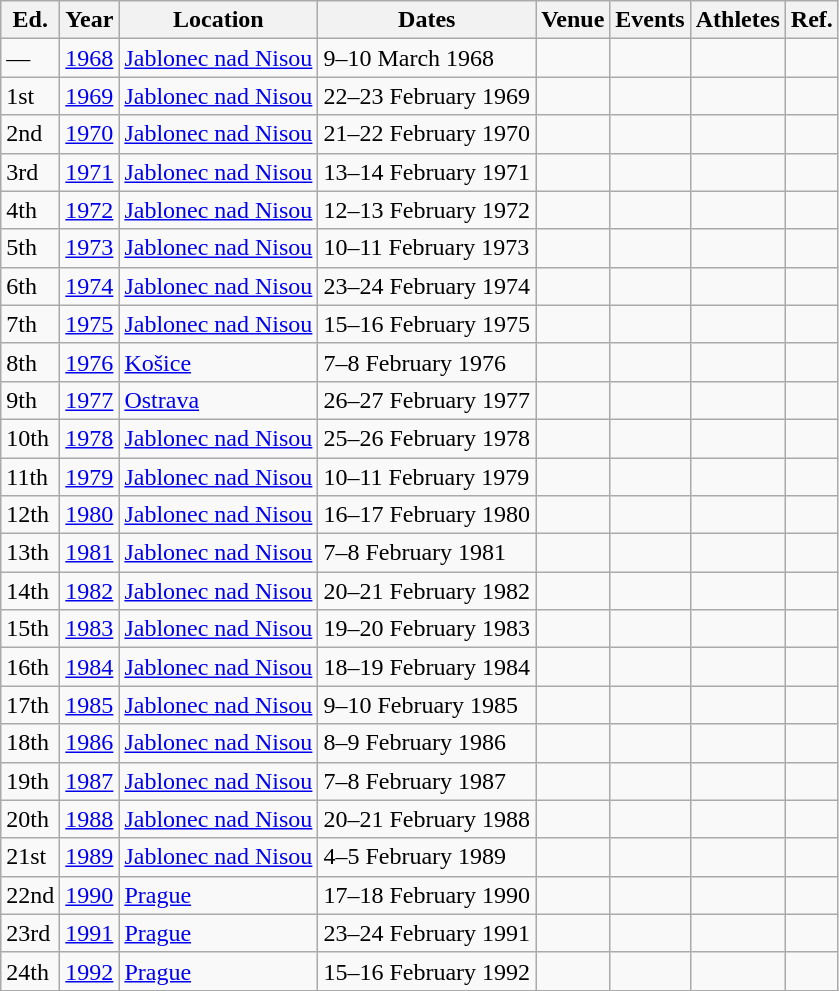<table class="wikitable">
<tr>
<th>Ed.</th>
<th>Year</th>
<th>Location</th>
<th>Dates</th>
<th>Venue</th>
<th>Events</th>
<th>Athletes</th>
<th>Ref.</th>
</tr>
<tr>
<td>—</td>
<td><a href='#'>1968</a></td>
<td><a href='#'>Jablonec nad Nisou</a></td>
<td>9–10 March 1968</td>
<td></td>
<td></td>
<td></td>
<td></td>
</tr>
<tr>
<td>1st</td>
<td><a href='#'>1969</a></td>
<td><a href='#'>Jablonec nad Nisou</a></td>
<td>22–23 February 1969</td>
<td></td>
<td></td>
<td></td>
<td></td>
</tr>
<tr>
<td>2nd</td>
<td><a href='#'>1970</a></td>
<td><a href='#'>Jablonec nad Nisou</a></td>
<td>21–22 February 1970</td>
<td></td>
<td></td>
<td></td>
<td></td>
</tr>
<tr>
<td>3rd</td>
<td><a href='#'>1971</a></td>
<td><a href='#'>Jablonec nad Nisou</a></td>
<td>13–14 February 1971</td>
<td></td>
<td></td>
<td></td>
<td></td>
</tr>
<tr>
<td>4th</td>
<td><a href='#'>1972</a></td>
<td><a href='#'>Jablonec nad Nisou</a></td>
<td>12–13 February 1972</td>
<td></td>
<td></td>
<td></td>
<td></td>
</tr>
<tr>
<td>5th</td>
<td><a href='#'>1973</a></td>
<td><a href='#'>Jablonec nad Nisou</a></td>
<td>10–11 February 1973</td>
<td></td>
<td></td>
<td></td>
<td></td>
</tr>
<tr>
<td>6th</td>
<td><a href='#'>1974</a></td>
<td><a href='#'>Jablonec nad Nisou</a></td>
<td>23–24 February 1974</td>
<td></td>
<td></td>
<td></td>
<td></td>
</tr>
<tr>
<td>7th</td>
<td><a href='#'>1975</a></td>
<td><a href='#'>Jablonec nad Nisou</a></td>
<td>15–16 February 1975</td>
<td></td>
<td></td>
<td></td>
<td></td>
</tr>
<tr>
<td>8th</td>
<td><a href='#'>1976</a></td>
<td><a href='#'>Košice</a></td>
<td>7–8 February 1976</td>
<td></td>
<td></td>
<td></td>
<td></td>
</tr>
<tr>
<td>9th</td>
<td><a href='#'>1977</a></td>
<td><a href='#'>Ostrava</a></td>
<td>26–27 February 1977</td>
<td></td>
<td></td>
<td></td>
<td></td>
</tr>
<tr>
<td>10th</td>
<td><a href='#'>1978</a></td>
<td><a href='#'>Jablonec nad Nisou</a></td>
<td>25–26 February 1978</td>
<td></td>
<td></td>
<td></td>
<td></td>
</tr>
<tr>
<td>11th</td>
<td><a href='#'>1979</a></td>
<td><a href='#'>Jablonec nad Nisou</a></td>
<td>10–11 February 1979</td>
<td></td>
<td></td>
<td></td>
<td></td>
</tr>
<tr>
<td>12th</td>
<td><a href='#'>1980</a></td>
<td><a href='#'>Jablonec nad Nisou</a></td>
<td>16–17 February 1980</td>
<td></td>
<td></td>
<td></td>
<td></td>
</tr>
<tr>
<td>13th</td>
<td><a href='#'>1981</a></td>
<td><a href='#'>Jablonec nad Nisou</a></td>
<td>7–8 February 1981</td>
<td></td>
<td></td>
<td></td>
<td></td>
</tr>
<tr>
<td>14th</td>
<td><a href='#'>1982</a></td>
<td><a href='#'>Jablonec nad Nisou</a></td>
<td>20–21 February 1982</td>
<td></td>
<td></td>
<td></td>
<td></td>
</tr>
<tr>
<td>15th</td>
<td><a href='#'>1983</a></td>
<td><a href='#'>Jablonec nad Nisou</a></td>
<td>19–20 February 1983</td>
<td></td>
<td></td>
<td></td>
<td></td>
</tr>
<tr>
<td>16th</td>
<td><a href='#'>1984</a></td>
<td><a href='#'>Jablonec nad Nisou</a></td>
<td>18–19 February 1984</td>
<td></td>
<td></td>
<td></td>
<td></td>
</tr>
<tr>
<td>17th</td>
<td><a href='#'>1985</a></td>
<td><a href='#'>Jablonec nad Nisou</a></td>
<td>9–10 February 1985</td>
<td></td>
<td></td>
<td></td>
<td></td>
</tr>
<tr>
<td>18th</td>
<td><a href='#'>1986</a></td>
<td><a href='#'>Jablonec nad Nisou</a></td>
<td>8–9 February 1986</td>
<td></td>
<td></td>
<td></td>
<td></td>
</tr>
<tr>
<td>19th</td>
<td><a href='#'>1987</a></td>
<td><a href='#'>Jablonec nad Nisou</a></td>
<td>7–8 February 1987</td>
<td></td>
<td></td>
<td></td>
<td></td>
</tr>
<tr>
<td>20th</td>
<td><a href='#'>1988</a></td>
<td><a href='#'>Jablonec nad Nisou</a></td>
<td>20–21 February 1988</td>
<td></td>
<td></td>
<td></td>
<td></td>
</tr>
<tr>
<td>21st</td>
<td><a href='#'>1989</a></td>
<td><a href='#'>Jablonec nad Nisou</a></td>
<td>4–5 February 1989</td>
<td></td>
<td></td>
<td></td>
<td></td>
</tr>
<tr>
<td>22nd</td>
<td><a href='#'>1990</a></td>
<td><a href='#'>Prague</a></td>
<td>17–18 February 1990</td>
<td></td>
<td></td>
<td></td>
<td></td>
</tr>
<tr>
<td>23rd</td>
<td><a href='#'>1991</a></td>
<td><a href='#'>Prague</a></td>
<td>23–24 February 1991</td>
<td></td>
<td></td>
<td></td>
<td></td>
</tr>
<tr>
<td>24th</td>
<td><a href='#'>1992</a></td>
<td><a href='#'>Prague</a></td>
<td>15–16 February 1992</td>
<td></td>
<td></td>
<td></td>
<td></td>
</tr>
</table>
